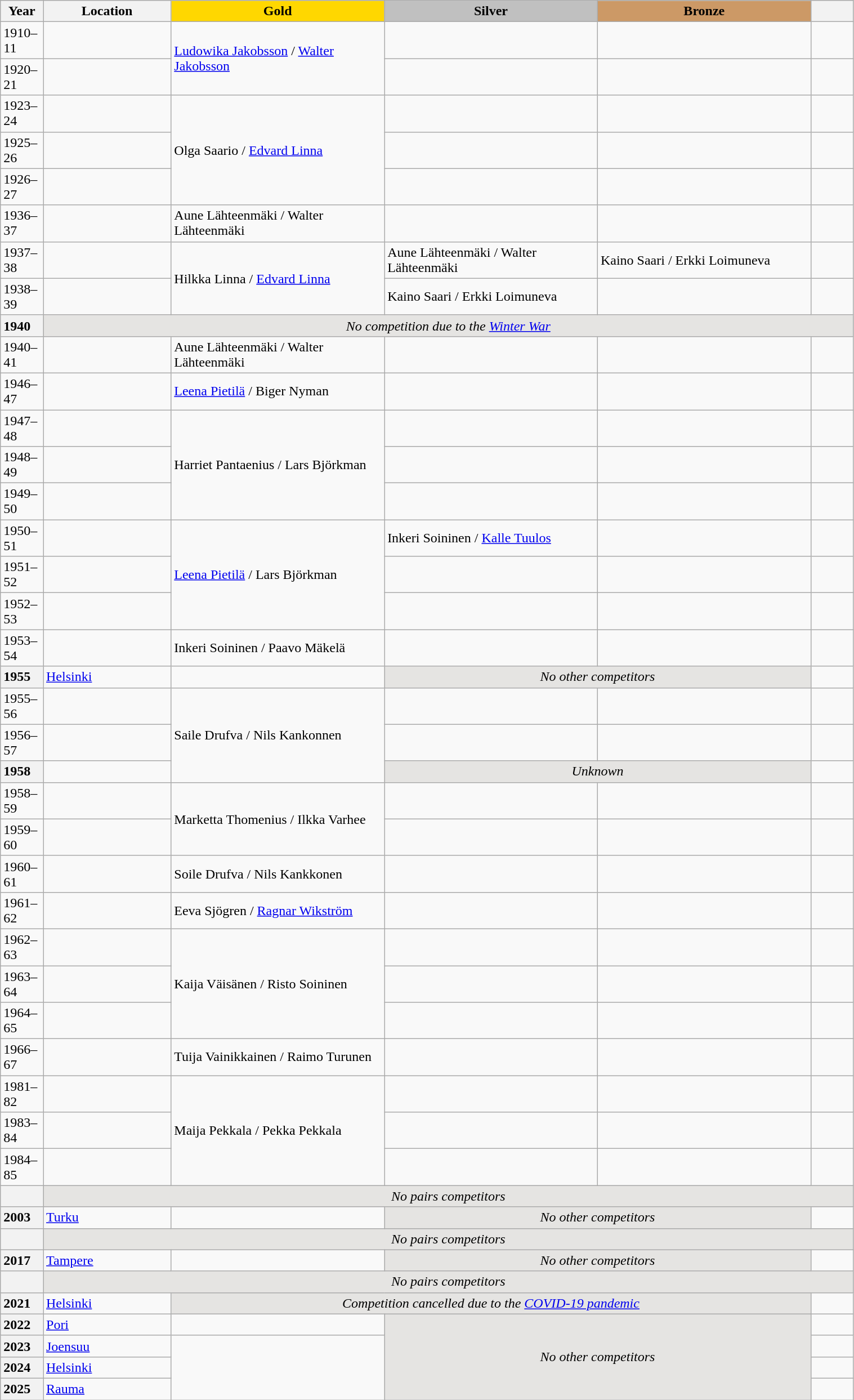<table class="wikitable unsortable" style="text-align:left; width:80%">
<tr>
<th scope="col" style="text-align:center; width:5%">Year</th>
<th scope="col" style="text-align:center; width:15%">Location</th>
<td scope="col" style="text-align:center; width:25%; background:gold"><strong>Gold</strong></td>
<td scope="col" style="text-align:center; width:25%; background:silver"><strong>Silver</strong></td>
<td scope="col" style="text-align:center; width:25%; background:#c96"><strong>Bronze</strong></td>
<th scope="col" style="text-align:center; width:5%"></th>
</tr>
<tr>
<td>1910–11</td>
<td></td>
<td rowspan="2"><a href='#'>Ludowika Jakobsson</a> / <a href='#'>Walter Jakobsson</a></td>
<td></td>
<td></td>
<td></td>
</tr>
<tr>
<td>1920–21</td>
<td></td>
<td></td>
<td></td>
<td></td>
</tr>
<tr>
<td>1923–24</td>
<td></td>
<td rowspan="3">Olga Saario / <a href='#'>Edvard Linna</a></td>
<td></td>
<td></td>
<td></td>
</tr>
<tr>
<td>1925–26</td>
<td></td>
<td></td>
<td></td>
<td></td>
</tr>
<tr>
<td>1926–27</td>
<td></td>
<td></td>
<td></td>
<td></td>
</tr>
<tr>
<td>1936–37</td>
<td></td>
<td>Aune Lähteenmäki / Walter Lähteenmäki</td>
<td></td>
<td></td>
<td></td>
</tr>
<tr>
<td>1937–38</td>
<td></td>
<td rowspan="2">Hilkka Linna / <a href='#'>Edvard Linna</a></td>
<td>Aune Lähteenmäki / Walter Lähteenmäki</td>
<td>Kaino Saari / Erkki Loimuneva</td>
<td></td>
</tr>
<tr>
<td>1938–39</td>
<td></td>
<td>Kaino Saari / Erkki Loimuneva</td>
<td></td>
<td></td>
</tr>
<tr>
<th scope="row" style="text-align:left">1940</th>
<td colspan="5" align="center" bgcolor="e5e4e2"><em>No competition due to the <a href='#'>Winter War</a></em></td>
</tr>
<tr>
<td>1940–41</td>
<td></td>
<td>Aune Lähteenmäki / Walter Lähteenmäki</td>
<td></td>
<td></td>
<td></td>
</tr>
<tr>
<td>1946–47</td>
<td></td>
<td><a href='#'>Leena Pietilä</a> / Biger Nyman</td>
<td></td>
<td></td>
<td></td>
</tr>
<tr>
<td>1947–48</td>
<td></td>
<td rowspan="3">Harriet Pantaenius / Lars Björkman</td>
<td></td>
<td></td>
<td></td>
</tr>
<tr>
<td>1948–49</td>
<td></td>
<td></td>
<td></td>
<td></td>
</tr>
<tr>
<td>1949–50</td>
<td></td>
<td></td>
<td></td>
<td></td>
</tr>
<tr>
<td>1950–51</td>
<td></td>
<td rowspan="3"><a href='#'>Leena Pietilä</a> / Lars Björkman</td>
<td>Inkeri Soininen / <a href='#'>Kalle Tuulos</a></td>
<td></td>
<td></td>
</tr>
<tr>
<td>1951–52</td>
<td></td>
<td></td>
<td></td>
<td></td>
</tr>
<tr>
<td>1952–53</td>
<td></td>
<td></td>
<td></td>
<td></td>
</tr>
<tr>
<td>1953–54</td>
<td></td>
<td>Inkeri Soininen / Paavo Mäkelä</td>
<td></td>
<td></td>
<td></td>
</tr>
<tr>
<th scope="row" style="text-align:left">1955</th>
<td><a href='#'>Helsinki</a></td>
<td></td>
<td colspan="2" bgcolor="e5e4e2" align="center"><em>No other competitors</em></td>
<td></td>
</tr>
<tr>
<td>1955–56</td>
<td></td>
<td rowspan="3">Saile Drufva / Nils Kankonnen</td>
<td></td>
<td></td>
<td></td>
</tr>
<tr>
<td>1956–57</td>
<td></td>
<td></td>
<td></td>
<td></td>
</tr>
<tr>
<th scope="row" style="text-align:left">1958</th>
<td></td>
<td colspan="2" bgcolor="e5e4e2" align="center"><em>Unknown</em></td>
<td></td>
</tr>
<tr>
<td>1958–59</td>
<td></td>
<td rowspan="2">Marketta Thomenius / Ilkka Varhee</td>
<td></td>
<td></td>
<td></td>
</tr>
<tr>
<td>1959–60</td>
<td></td>
<td></td>
<td></td>
<td></td>
</tr>
<tr>
<td>1960–61</td>
<td></td>
<td>Soile Drufva / Nils Kankkonen</td>
<td></td>
<td></td>
<td></td>
</tr>
<tr>
<td>1961–62</td>
<td></td>
<td>Eeva Sjögren / <a href='#'>Ragnar Wikström</a></td>
<td></td>
<td></td>
<td></td>
</tr>
<tr>
<td>1962–63</td>
<td></td>
<td rowspan="3">Kaija Väisänen / Risto Soininen</td>
<td></td>
<td></td>
<td></td>
</tr>
<tr>
<td>1963–64</td>
<td></td>
<td></td>
<td></td>
<td></td>
</tr>
<tr>
<td>1964–65</td>
<td></td>
<td></td>
<td></td>
<td></td>
</tr>
<tr>
<td>1966–67</td>
<td></td>
<td>Tuija Vainikkainen / Raimo Turunen</td>
<td></td>
<td></td>
<td></td>
</tr>
<tr>
<td>1981–82</td>
<td></td>
<td rowspan="3">Maija Pekkala / Pekka Pekkala</td>
<td></td>
<td></td>
<td></td>
</tr>
<tr>
<td>1983–84</td>
<td></td>
<td></td>
<td></td>
<td></td>
</tr>
<tr>
<td>1984–85</td>
<td></td>
<td></td>
<td></td>
<td></td>
</tr>
<tr>
<th scope="row" style="text-align:left"></th>
<td colspan="5" bgcolor="e5e4e2" align="center"><em>No pairs competitors</em></td>
</tr>
<tr>
<th scope="row" style="text-align:left">2003</th>
<td><a href='#'>Turku</a></td>
<td></td>
<td colspan="2" bgcolor="e5e4e2" align="center"><em>No other competitors</em></td>
<td></td>
</tr>
<tr>
<th scope="row" style="text-align:left"></th>
<td colspan="5" bgcolor="e5e4e2" align="center"><em>No pairs competitors</em></td>
</tr>
<tr>
<th scope="row" style="text-align:left">2017</th>
<td><a href='#'>Tampere</a></td>
<td></td>
<td colspan="2" bgcolor="e5e4e2" align="center"><em>No other competitors</em></td>
<td></td>
</tr>
<tr>
<th scope="row" style="text-align:left"></th>
<td colspan="5" bgcolor="e5e4e2" align="center"><em>No pairs competitors</em></td>
</tr>
<tr>
<th scope="row" style="text-align:left">2021</th>
<td><a href='#'>Helsinki</a></td>
<td colspan="3" bgcolor="e5e4e2" align="center"><em>Competition cancelled due to the <a href='#'>COVID-19 pandemic</a></em></td>
<td></td>
</tr>
<tr>
<th scope="row" style="text-align:left">2022</th>
<td><a href='#'>Pori</a></td>
<td></td>
<td colspan="2" rowspan="4" bgcolor="e5e4e2" align="center"><em>No other competitors</em></td>
<td></td>
</tr>
<tr>
<th scope="row" style="text-align:left">2023</th>
<td><a href='#'>Joensuu</a></td>
<td rowspan="3"></td>
<td></td>
</tr>
<tr>
<th scope="row" style="text-align:left">2024</th>
<td><a href='#'>Helsinki</a></td>
<td></td>
</tr>
<tr>
<th scope="row" style="text-align:left">2025</th>
<td><a href='#'>Rauma</a></td>
<td></td>
</tr>
</table>
